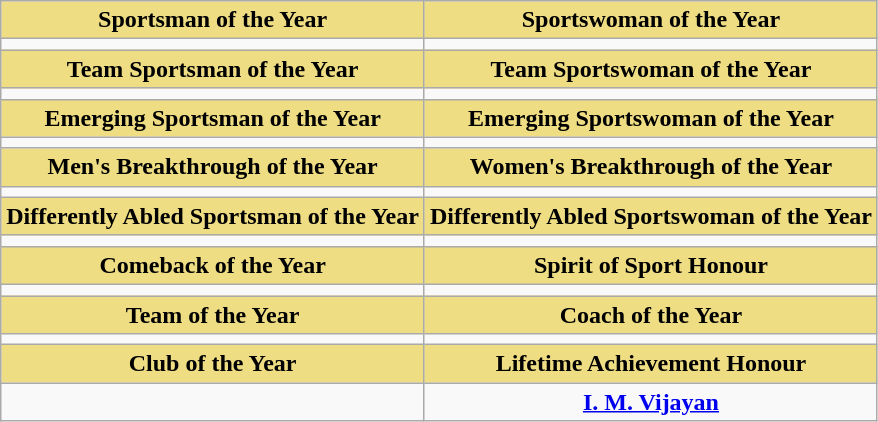<table class="wikitable" style="text-align:center;">
<tr>
<th style="background:#EEDD82;">Sportsman of the Year</th>
<th style="background:#EEDD82;">Sportswoman of the Year</th>
</tr>
<tr>
<td></td>
<td></td>
</tr>
<tr>
<th style="background:#EEDD82;">Team Sportsman of the Year</th>
<th style="background:#EEDD82;">Team Sportswoman of the Year</th>
</tr>
<tr>
<td></td>
<td></td>
</tr>
<tr>
<th style="background:#EEDD82;">Emerging Sportsman of the Year</th>
<th style="background:#EEDD82;">Emerging Sportswoman of the Year</th>
</tr>
<tr>
<td></td>
<td></td>
</tr>
<tr>
<th style="background:#EEDD82;">Men's Breakthrough of the Year</th>
<th style="background:#EEDD82;">Women's Breakthrough of the Year</th>
</tr>
<tr>
<td></td>
<td></td>
</tr>
<tr>
<th style="background:#EEDD82;">Differently Abled Sportsman of the Year</th>
<th style="background:#EEDD82;">Differently Abled Sportswoman of the Year</th>
</tr>
<tr>
<td></td>
<td></td>
</tr>
<tr>
<th style="background:#EEDD82;">Comeback of the Year</th>
<th style="background:#EEDD82;">Spirit of Sport Honour</th>
</tr>
<tr>
<td></td>
<td></td>
</tr>
<tr>
<th style="background:#EEDD82;">Team of the Year</th>
<th style="background:#EEDD82;">Coach of the Year</th>
</tr>
<tr>
<td></td>
<td></td>
</tr>
<tr>
<th style="background:#EEDD82;">Club of the Year</th>
<th style="background:#EEDD82;">Lifetime Achievement Honour</th>
</tr>
<tr>
<td></td>
<td><strong><a href='#'>I. M. Vijayan</a></strong></td>
</tr>
</table>
